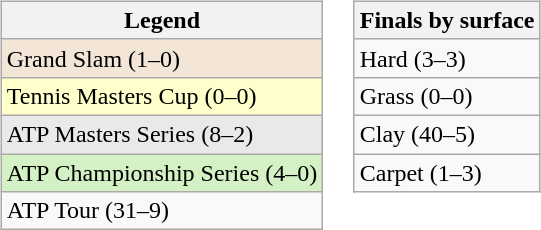<table>
<tr valign=top>
<td><br><table class="wikitable sortable">
<tr>
<th>Legend</th>
</tr>
<tr style="background:#f3e6d7;">
<td>Grand Slam (1–0)</td>
</tr>
<tr style="background:#ffffcc;">
<td>Tennis Masters Cup (0–0)</td>
</tr>
<tr style="background:#e9e9e9;">
<td>ATP Masters Series (8–2)</td>
</tr>
<tr style="background:#d4f1c5;">
<td>ATP Championship Series (4–0)</td>
</tr>
<tr>
<td>ATP Tour (31–9)</td>
</tr>
</table>
</td>
<td><br><table class="wikitable sortable">
<tr>
<th>Finals by surface</th>
</tr>
<tr>
<td>Hard (3–3)</td>
</tr>
<tr>
<td>Grass (0–0)</td>
</tr>
<tr>
<td>Clay (40–5)</td>
</tr>
<tr>
<td>Carpet (1–3)</td>
</tr>
</table>
</td>
</tr>
</table>
